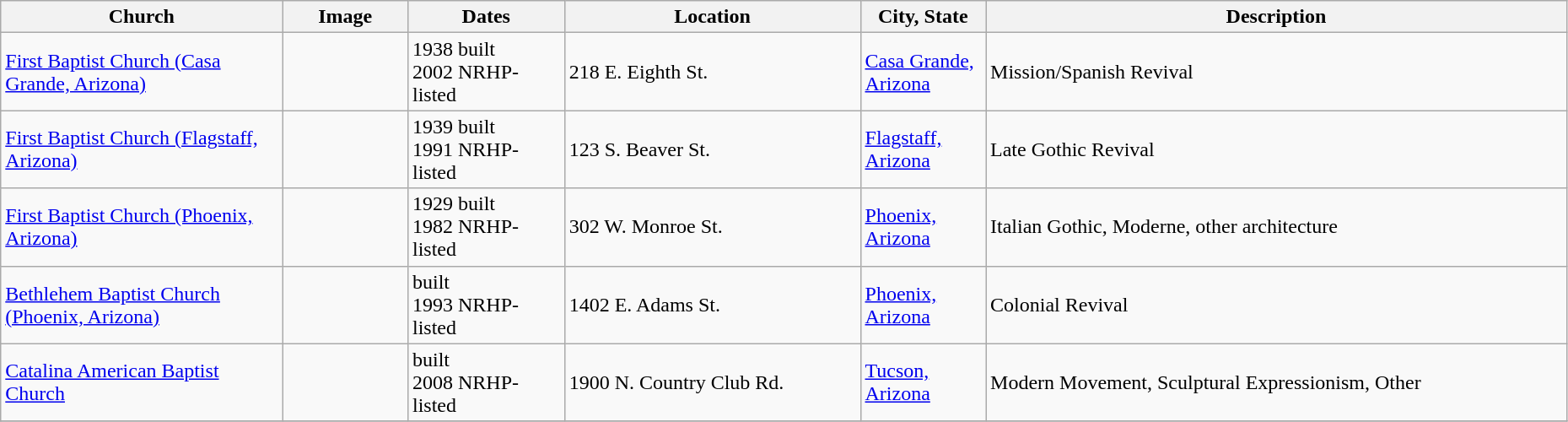<table class="wikitable sortable" style="width:98%">
<tr>
<th width = 18%><strong>Church</strong></th>
<th width = 8% class="unsortable"><strong>Image</strong></th>
<th width = 10%><strong>Dates</strong></th>
<th><strong>Location</strong></th>
<th width = 8%><strong>City, State</strong></th>
<th class="unsortable"><strong>Description</strong></th>
</tr>
<tr ->
<td><a href='#'>First Baptist Church (Casa Grande, Arizona)</a></td>
<td></td>
<td>1938 built<br>2002 NRHP-listed</td>
<td>218 E. Eighth St.<br><small></small></td>
<td><a href='#'>Casa Grande, Arizona</a></td>
<td>Mission/Spanish Revival</td>
</tr>
<tr ->
<td><a href='#'>First Baptist Church (Flagstaff, Arizona)</a></td>
<td></td>
<td>1939 built<br>1991 NRHP-listed</td>
<td>123 S. Beaver St.<br><small></small></td>
<td><a href='#'>Flagstaff, Arizona</a></td>
<td>Late Gothic Revival</td>
</tr>
<tr ->
<td><a href='#'>First Baptist Church (Phoenix, Arizona)</a></td>
<td></td>
<td>1929 built<br>1982 NRHP-listed</td>
<td>302 W. Monroe St.<br><small></small></td>
<td><a href='#'>Phoenix, Arizona</a></td>
<td>Italian Gothic, Moderne, other architecture</td>
</tr>
<tr ->
<td><a href='#'>Bethlehem Baptist Church (Phoenix, Arizona)</a></td>
<td></td>
<td>built<br>1993 NRHP-listed</td>
<td>1402 E. Adams St.<br><small></small></td>
<td><a href='#'>Phoenix, Arizona</a></td>
<td>Colonial Revival</td>
</tr>
<tr ->
<td><a href='#'>Catalina American Baptist Church</a></td>
<td></td>
<td>built<br>2008 NRHP-listed</td>
<td>1900 N. Country Club Rd.<br><small></small></td>
<td><a href='#'>Tucson, Arizona</a></td>
<td>Modern Movement, Sculptural Expressionism, Other</td>
</tr>
<tr ->
</tr>
</table>
